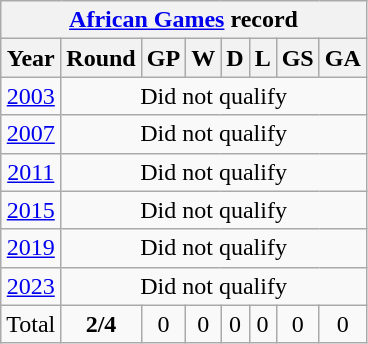<table class="wikitable" style="text-align: center;">
<tr>
<th colspan=8><a href='#'>African Games</a> record</th>
</tr>
<tr>
<th>Year</th>
<th>Round</th>
<th>GP</th>
<th>W</th>
<th>D</th>
<th>L</th>
<th>GS</th>
<th>GA</th>
</tr>
<tr>
<td> <a href='#'>2003</a></td>
<td colspan=8>Did not qualify</td>
</tr>
<tr>
<td> <a href='#'>2007</a></td>
<td colspan=8>Did not qualify</td>
</tr>
<tr>
<td> <a href='#'>2011</a></td>
<td colspan=8>Did not qualify</td>
</tr>
<tr>
<td> <a href='#'>2015</a></td>
<td colspan=8>Did not qualify</td>
</tr>
<tr>
<td> <a href='#'>2019</a></td>
<td colspan=8>Did not qualify</td>
</tr>
<tr>
<td> <a href='#'>2023</a></td>
<td colspan=8>Did not qualify</td>
</tr>
<tr>
<td>Total</td>
<td><strong>2/4</strong></td>
<td>0</td>
<td>0</td>
<td>0</td>
<td>0</td>
<td>0</td>
<td>0</td>
</tr>
</table>
